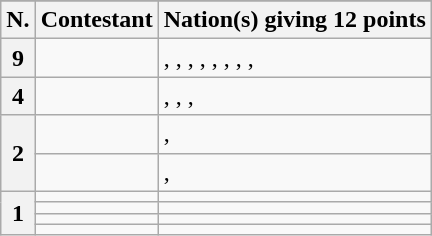<table class="wikitable plainrowheaders">
<tr>
</tr>
<tr>
<th scope="col">N.</th>
<th scope="col">Contestant</th>
<th scope="col">Nation(s) giving 12 points</th>
</tr>
<tr>
<th scope="row">9</th>
<td></td>
<td><strong></strong>, , , <strong></strong>, , <strong></strong>, <strong></strong>, <strong></strong>, </td>
</tr>
<tr>
<th scope="row">4</th>
<td></td>
<td>, , , <strong></strong></td>
</tr>
<tr>
<th scope="row" rowspan="2">2</th>
<td></td>
<td>, </td>
</tr>
<tr>
<td></td>
<td>, </td>
</tr>
<tr>
<th scope="row" rowspan="4">1</th>
<td></td>
<td><strong></strong></td>
</tr>
<tr>
<td></td>
<td></td>
</tr>
<tr>
<td></td>
<td></td>
</tr>
<tr>
<td></td>
<td></td>
</tr>
</table>
